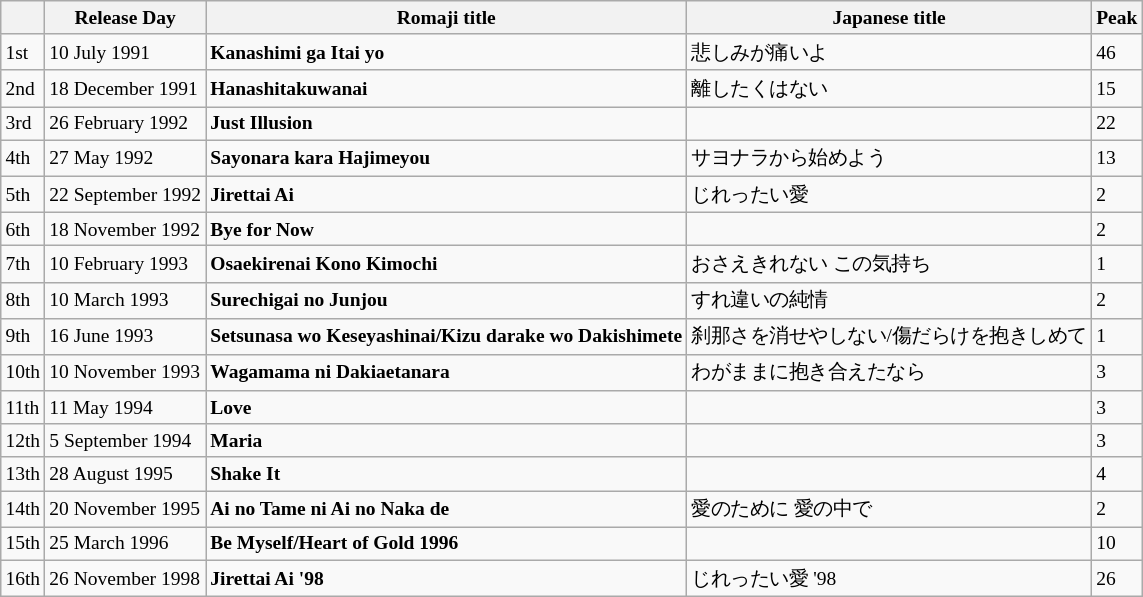<table class=wikitable style="font-size:small">
<tr>
<th></th>
<th>Release Day</th>
<th>Romaji title</th>
<th>Japanese title</th>
<th>Peak</th>
</tr>
<tr>
<td>1st</td>
<td>10 July 1991</td>
<td><strong>Kanashimi ga Itai yo</strong></td>
<td>悲しみが痛いよ</td>
<td>46</td>
</tr>
<tr>
<td>2nd</td>
<td>18 December 1991</td>
<td><strong>Hanashitakuwanai</strong></td>
<td>離したくはない</td>
<td>15</td>
</tr>
<tr>
<td>3rd</td>
<td>26 February 1992</td>
<td><strong>Just Illusion</strong></td>
<td></td>
<td>22</td>
</tr>
<tr>
<td>4th</td>
<td>27 May 1992</td>
<td><strong>Sayonara kara Hajimeyou</strong></td>
<td>サヨナラから始めよう</td>
<td>13</td>
</tr>
<tr>
<td>5th</td>
<td>22 September 1992</td>
<td><strong>Jirettai Ai</strong></td>
<td>じれったい愛</td>
<td>2</td>
</tr>
<tr>
<td>6th</td>
<td>18 November 1992</td>
<td><strong>Bye for Now</strong></td>
<td></td>
<td>2</td>
</tr>
<tr>
<td>7th</td>
<td>10 February 1993</td>
<td><strong>Osaekirenai Kono Kimochi</strong></td>
<td>おさえきれない この気持ち</td>
<td>1</td>
</tr>
<tr>
<td>8th</td>
<td>10 March 1993</td>
<td><strong>Surechigai no Junjou</strong></td>
<td>すれ違いの純情</td>
<td>2</td>
</tr>
<tr>
<td>9th</td>
<td>16 June 1993</td>
<td><strong>Setsunasa wo Keseyashinai/Kizu darake wo Dakishimete</strong></td>
<td>刹那さを消せやしない/傷だらけを抱きしめて</td>
<td>1</td>
</tr>
<tr>
<td>10th</td>
<td>10 November 1993</td>
<td><strong>Wagamama ni Dakiaetanara</strong></td>
<td>わがままに抱き合えたなら</td>
<td>3</td>
</tr>
<tr>
<td>11th</td>
<td>11 May 1994</td>
<td><strong>Love</strong></td>
<td></td>
<td>3</td>
</tr>
<tr>
<td>12th</td>
<td>5 September 1994</td>
<td><strong>Maria</strong></td>
<td></td>
<td>3</td>
</tr>
<tr>
<td>13th</td>
<td>28 August 1995</td>
<td><strong>Shake It</strong></td>
<td></td>
<td>4</td>
</tr>
<tr>
<td>14th</td>
<td>20 November 1995</td>
<td><strong>Ai no Tame ni Ai no Naka de</strong></td>
<td>愛のために 愛の中で</td>
<td>2</td>
</tr>
<tr>
<td>15th</td>
<td>25 March 1996</td>
<td><strong>Be Myself/Heart of Gold 1996</strong></td>
<td></td>
<td>10</td>
</tr>
<tr>
<td>16th</td>
<td>26 November 1998</td>
<td><strong>Jirettai Ai '98 </strong></td>
<td>じれったい愛 '98</td>
<td>26</td>
</tr>
</table>
